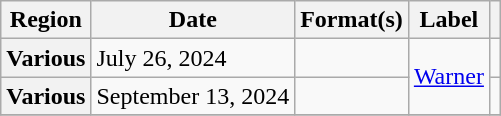<table class="wikitable plainrowheaders">
<tr>
<th scope="col">Region</th>
<th scope="col">Date</th>
<th scope="col">Format(s)</th>
<th scope="col">Label</th>
<th scope="col"></th>
</tr>
<tr>
<th scope="row">Various</th>
<td>July 26, 2024</td>
<td></td>
<td rowspan="2"><a href='#'>Warner</a></td>
<td align="center"></td>
</tr>
<tr>
<th scope="row">Various</th>
<td>September 13, 2024</td>
<td></td>
<td align="center"></td>
</tr>
<tr>
</tr>
</table>
